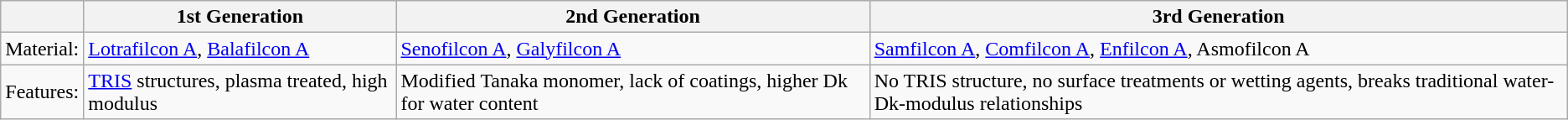<table class="wikitable">
<tr>
<th></th>
<th>1st Generation</th>
<th>2nd Generation</th>
<th>3rd Generation</th>
</tr>
<tr>
<td>Material:</td>
<td><a href='#'>Lotrafilcon A</a>, <a href='#'>Balafilcon A</a></td>
<td><a href='#'>Senofilcon A</a>, <a href='#'>Galyfilcon A</a></td>
<td><a href='#'>Samfilcon A</a>, <a href='#'>Comfilcon A</a>, <a href='#'>Enfilcon A</a>, Asmofilcon A</td>
</tr>
<tr>
<td>Features:</td>
<td><a href='#'>TRIS</a> structures, plasma treated, high modulus</td>
<td>Modified Tanaka monomer, lack of coatings, higher Dk for water content</td>
<td>No TRIS structure, no surface treatments or wetting agents, breaks traditional water-Dk-modulus relationships</td>
</tr>
</table>
